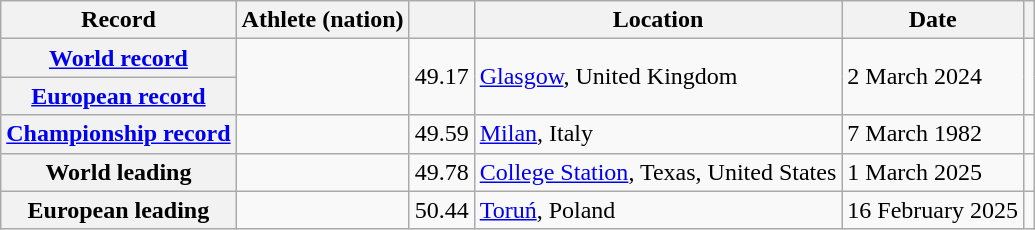<table class="wikitable">
<tr>
<th scope="col">Record</th>
<th scope="col">Athlete (nation)</th>
<th scope="col"></th>
<th scope="col">Location</th>
<th scope="col">Date</th>
<th scope="col"></th>
</tr>
<tr>
<th scope="row"><a href='#'>World record</a></th>
<td rowspan="2"></td>
<td rowspan="2" align="center">49.17</td>
<td rowspan="2"><a href='#'>Glasgow</a>, United Kingdom</td>
<td rowspan="2">2 March 2024</td>
<td rowspan="2" style="text-align:center;"></td>
</tr>
<tr>
<th scope="row"><a href='#'>European record</a></th>
</tr>
<tr>
<th scope="row"><a href='#'>Championship record</a></th>
<td></td>
<td align="center">49.59</td>
<td><a href='#'>Milan</a>, Italy</td>
<td>7 March 1982</td>
<td style="text-align:center;"></td>
</tr>
<tr>
<th scope="row">World leading</th>
<td></td>
<td>49.78</td>
<td><a href='#'>College Station</a>, Texas, United States</td>
<td>1 March 2025</td>
<td style="text-align:center;"></td>
</tr>
<tr>
<th scope="row">European leading</th>
<td></td>
<td align="center">50.44</td>
<td><a href='#'>Toruń</a>, Poland</td>
<td>16 February 2025</td>
<td style="text-align:center;"></td>
</tr>
</table>
